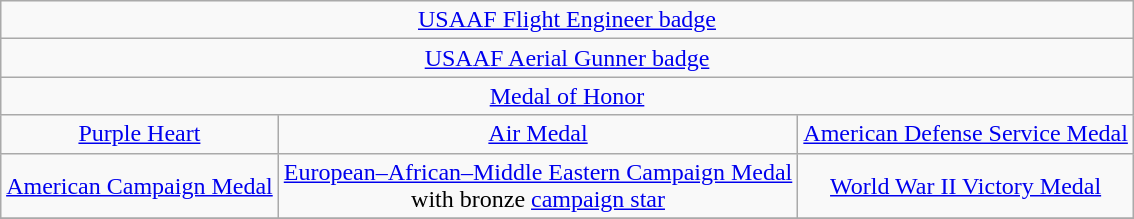<table class="wikitable" style="margin:1em auto; text-align:center;">
<tr>
<td colspan="3"><a href='#'>USAAF Flight Engineer badge</a></td>
</tr>
<tr>
<td colspan="3"><a href='#'>USAAF Aerial Gunner badge</a></td>
</tr>
<tr>
<td colspan="3"><a href='#'>Medal of Honor</a></td>
</tr>
<tr>
<td><a href='#'>Purple Heart</a></td>
<td><a href='#'>Air Medal</a></td>
<td><a href='#'>American Defense Service Medal</a></td>
</tr>
<tr>
<td><a href='#'>American Campaign Medal</a></td>
<td><a href='#'>European–African–Middle Eastern Campaign Medal</a><br>with bronze <a href='#'>campaign star</a></td>
<td><a href='#'>World War II Victory Medal</a></td>
</tr>
<tr>
</tr>
</table>
